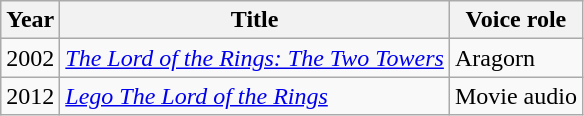<table class="wikitable">
<tr>
<th>Year</th>
<th>Title</th>
<th>Voice role</th>
</tr>
<tr>
<td>2002</td>
<td><em><a href='#'>The Lord of the Rings: The Two Towers</a></em></td>
<td>Aragorn</td>
</tr>
<tr>
<td>2012</td>
<td><em><a href='#'>Lego The Lord of the Rings</a></em></td>
<td>Movie audio</td>
</tr>
</table>
